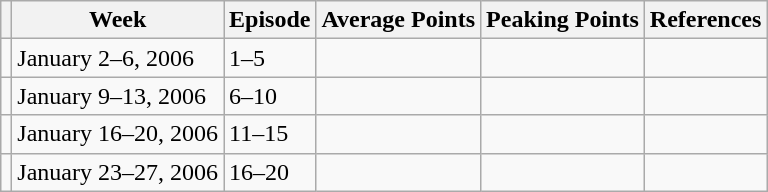<table class="wikitable">
<tr>
<th></th>
<th>Week</th>
<th>Episode</th>
<th>Average Points</th>
<th>Peaking Points</th>
<th>References</th>
</tr>
<tr>
<td></td>
<td>January 2–6, 2006</td>
<td>1–5</td>
<td></td>
<td></td>
<td></td>
</tr>
<tr>
<td></td>
<td>January 9–13, 2006</td>
<td>6–10</td>
<td></td>
<td></td>
<td></td>
</tr>
<tr>
<td></td>
<td>January 16–20, 2006</td>
<td>11–15</td>
<td></td>
<td></td>
<td></td>
</tr>
<tr>
<td></td>
<td>January 23–27, 2006</td>
<td>16–20</td>
<td></td>
<td></td>
<td></td>
</tr>
</table>
